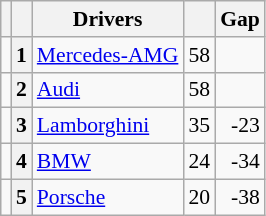<table class="wikitable" style="font-size: 90%;">
<tr>
<th></th>
<th></th>
<th>Drivers</th>
<th></th>
<th>Gap</th>
</tr>
<tr>
<td align="left"></td>
<th>1</th>
<td> <a href='#'>Mercedes-AMG</a></td>
<td align="right">58</td>
<td align="right"></td>
</tr>
<tr>
<td align="left"></td>
<th>2</th>
<td> <a href='#'>Audi</a></td>
<td align="right">58</td>
<td align="right"></td>
</tr>
<tr>
<td align="left"></td>
<th>3</th>
<td> <a href='#'>Lamborghini</a></td>
<td align="right">35</td>
<td align="right">-23</td>
</tr>
<tr>
<td align="left"></td>
<th>4</th>
<td> <a href='#'>BMW</a></td>
<td align="right">24</td>
<td align="right">-34</td>
</tr>
<tr>
<td align="left"></td>
<th>5</th>
<td> <a href='#'>Porsche</a></td>
<td align="right">20</td>
<td align="right">-38</td>
</tr>
</table>
